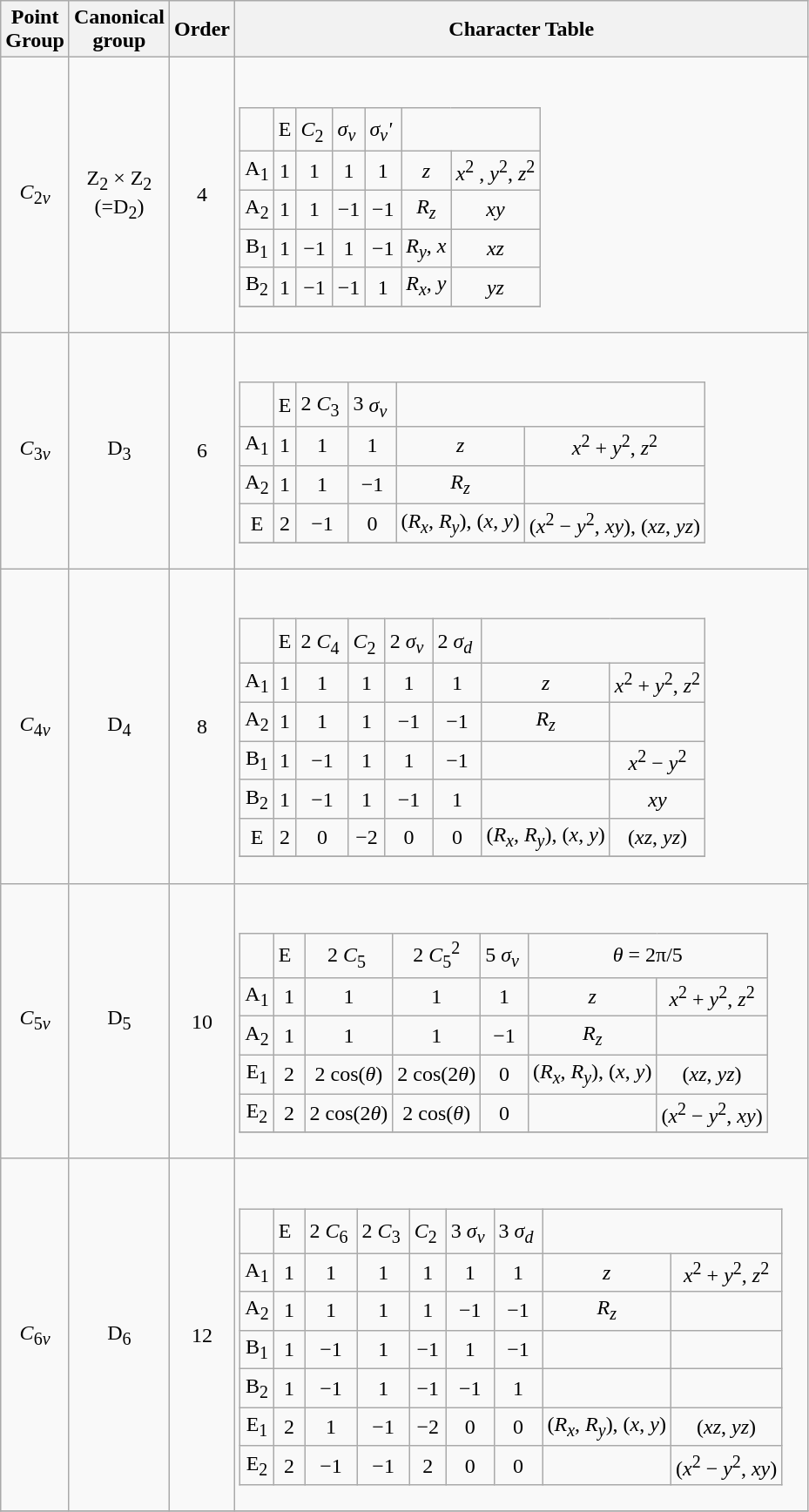<table class="wikitable"   style="text-align:center">
<tr>
<th>Point<br>Group</th>
<th>Canonical<br>group</th>
<th>Order</th>
<th>Character Table</th>
</tr>
<tr>
<td><em>C</em><sub>2<em>v</em></sub></td>
<td>Z<sub>2</sub> × Z<sub>2</sub><br> (=D<sub>2</sub>)</td>
<td>4</td>
<td align="left"><br><table class="wikitable" style="text-align:center">
<tr>
<td> </td>
<td>E</td>
<td><em>C</em><sub>2</sub><sup> </sup></td>
<td><em>σ<sub>v</sub><sup> </sup></em></td>
<td><em>σ<sub>v</sub>'<sup> </sup></em></td>
<td colspan="2"> </td>
</tr>
<tr>
<td>A<sub>1</sub></td>
<td>1</td>
<td>1</td>
<td>1</td>
<td>1</td>
<td><em>z</em></td>
<td><em>x</em><sup>2</sup> , <em>y</em><sup>2</sup>, <em>z</em><sup>2</sup></td>
</tr>
<tr>
<td>A<sub>2</sub></td>
<td>1</td>
<td>1</td>
<td>−1</td>
<td>−1</td>
<td><em>R<sub>z</sub></em></td>
<td><em>xy</em></td>
</tr>
<tr>
<td>B<sub>1</sub></td>
<td>1</td>
<td>−1</td>
<td>1</td>
<td>−1</td>
<td><em>R<sub>y</sub></em>, <em>x</em></td>
<td><em>xz</em></td>
</tr>
<tr>
<td>B<sub>2</sub></td>
<td>1</td>
<td>−1</td>
<td>−1</td>
<td>1</td>
<td><em>R<sub>x</sub></em>, <em>y</em></td>
<td><em>yz</em></td>
</tr>
<tr>
</tr>
</table>
</td>
</tr>
<tr>
<td><em>C</em><sub>3<em>v</em></sub></td>
<td>D<sub>3</sub></td>
<td>6</td>
<td align="left"><br><table class="wikitable" style="text-align:center">
<tr>
<td> </td>
<td>E</td>
<td>2 <em>C</em><sub>3</sub><sup> </sup></td>
<td>3 <em>σ<sub>v</sub><sup> </sup></em></td>
<td colspan="2"> </td>
</tr>
<tr>
<td>A<sub>1</sub></td>
<td>1</td>
<td>1</td>
<td>1</td>
<td><em>z</em></td>
<td><em>x</em><sup>2</sup> + <em>y</em><sup>2</sup>, <em>z</em><sup>2</sup></td>
</tr>
<tr>
<td>A<sub>2</sub></td>
<td>1</td>
<td>1</td>
<td>−1</td>
<td><em>R<sub>z</sub></em></td>
<td> </td>
</tr>
<tr>
<td>E</td>
<td>2</td>
<td>−1</td>
<td>0</td>
<td>(<em>R<sub>x</sub></em>, <em>R<sub>y</sub></em>), (<em>x</em>, <em>y</em>)</td>
<td>(<em>x</em><sup>2</sup> − <em>y</em><sup>2</sup>, <em>xy</em>), (<em>xz</em>, <em>yz</em>)</td>
</tr>
<tr>
</tr>
</table>
</td>
</tr>
<tr>
<td><em>C</em><sub>4<em>v</em></sub></td>
<td>D<sub>4</sub></td>
<td>8</td>
<td align="left"><br><table class="wikitable" style="text-align:center">
<tr>
<td> </td>
<td>E</td>
<td>2 <em>C</em><sub>4</sub><sup> </sup></td>
<td><em>C</em><sub>2</sub><sup> </sup></td>
<td>2 <em>σ<sub>v</sub><sup> </sup></em></td>
<td>2 <em>σ<sub>d</sub><sup> </sup></em></td>
<td colspan="2"> </td>
</tr>
<tr>
<td>A<sub>1</sub></td>
<td>1</td>
<td>1</td>
<td>1</td>
<td>1</td>
<td>1</td>
<td><em>z</em></td>
<td><em>x</em><sup>2</sup> + <em>y</em><sup>2</sup>, <em>z</em><sup>2</sup></td>
</tr>
<tr>
<td>A<sub>2</sub></td>
<td>1</td>
<td>1</td>
<td>1</td>
<td>−1</td>
<td>−1</td>
<td><em>R<sub>z</sub></em></td>
<td> </td>
</tr>
<tr>
<td>B<sub>1</sub></td>
<td>1</td>
<td>−1</td>
<td>1</td>
<td>1</td>
<td>−1</td>
<td> </td>
<td><em>x</em><sup>2</sup> − <em>y</em><sup>2</sup></td>
</tr>
<tr>
<td>B<sub>2</sub></td>
<td>1</td>
<td>−1</td>
<td>1</td>
<td>−1</td>
<td>1</td>
<td> </td>
<td><em>xy</em></td>
</tr>
<tr>
<td>E</td>
<td>2</td>
<td>0</td>
<td>−2</td>
<td>0</td>
<td>0</td>
<td>(<em>R<sub>x</sub></em>, <em>R<sub>y</sub></em>), (<em>x</em>, <em>y</em>)</td>
<td>(<em>xz</em>, <em>yz</em>)</td>
</tr>
<tr>
</tr>
</table>
</td>
</tr>
<tr>
<td><em>C</em><sub>5<em>v</em></sub></td>
<td>D<sub>5</sub></td>
<td>10</td>
<td align="left"><br><table class="wikitable" style="text-align:center">
<tr>
<td> </td>
<td>E<sub> </sub><sup> </sup></td>
<td>2 <em>C</em><sub>5</sub><sup> </sup></td>
<td>2 <em>C</em><sub>5</sub><sup>2</sup></td>
<td>5 <em>σ<sub>v</sub><sup> </sup></em></td>
<td colspan="2"><em>θ</em> = 2π/5</td>
</tr>
<tr>
<td>A<sub>1</sub></td>
<td>1</td>
<td>1</td>
<td>1</td>
<td>1</td>
<td><em>z</em></td>
<td><em>x</em><sup>2</sup> + <em>y</em><sup>2</sup>, <em>z</em><sup>2</sup></td>
</tr>
<tr>
<td>A<sub>2</sub></td>
<td>1</td>
<td>1</td>
<td>1</td>
<td>−1</td>
<td><em>R<sub>z</sub></em></td>
<td> </td>
</tr>
<tr>
<td>E<sub>1</sub></td>
<td>2</td>
<td>2 cos(<em>θ</em>)</td>
<td>2 cos(2<em>θ</em>)</td>
<td>0</td>
<td>(<em>R<sub>x</sub></em>, <em>R<sub>y</sub></em>), (<em>x</em>, <em>y</em>)</td>
<td>(<em>xz</em>, <em>yz</em>)</td>
</tr>
<tr>
<td>E<sub>2</sub></td>
<td>2</td>
<td>2 cos(2<em>θ</em>)</td>
<td>2 cos(<em>θ</em>)</td>
<td>0</td>
<td> </td>
<td>(<em>x</em><sup>2</sup> − <em>y</em><sup>2</sup>, <em>xy</em>)</td>
</tr>
<tr>
</tr>
</table>
</td>
</tr>
<tr>
<td><em>C</em><sub>6<em>v</em></sub></td>
<td>D<sub>6</sub></td>
<td>12</td>
<td align="left"><br><table class="wikitable" style="text-align:center">
<tr>
<td> </td>
<td>E<sub> </sub><sup> </sup></td>
<td>2 <em>C</em><sub>6</sub><sup> </sup></td>
<td>2 <em>C</em><sub>3</sub><sup> </sup></td>
<td><em>C</em><sub>2</sub><sup> </sup></td>
<td>3 <em>σ<sub>v</sub><sup> </sup></em></td>
<td>3 <em>σ<sub>d</sub><sup> </sup></em></td>
<td colspan="2"> </td>
</tr>
<tr>
<td>A<sub>1</sub></td>
<td>1</td>
<td>1</td>
<td>1</td>
<td>1</td>
<td>1</td>
<td>1</td>
<td><em>z</em></td>
<td><em>x</em><sup>2</sup> + <em>y</em><sup>2</sup>, <em>z</em><sup>2</sup></td>
</tr>
<tr>
<td>A<sub>2</sub></td>
<td>1</td>
<td>1</td>
<td>1</td>
<td>1</td>
<td>−1</td>
<td>−1</td>
<td><em>R<sub>z</sub></em></td>
<td> </td>
</tr>
<tr>
<td>B<sub>1</sub></td>
<td>1</td>
<td>−1</td>
<td>1</td>
<td>−1</td>
<td>1</td>
<td>−1</td>
<td> </td>
<td> </td>
</tr>
<tr>
<td>B<sub>2</sub></td>
<td>1</td>
<td>−1</td>
<td>1</td>
<td>−1</td>
<td>−1</td>
<td>1</td>
<td> </td>
<td> </td>
</tr>
<tr>
<td>E<sub>1</sub></td>
<td>2</td>
<td>1</td>
<td>−1</td>
<td>−2</td>
<td>0</td>
<td>0</td>
<td>(<em>R<sub>x</sub></em>, <em>R<sub>y</sub></em>), (<em>x</em>, <em>y</em>)</td>
<td>(<em>xz</em>, <em>yz</em>)</td>
</tr>
<tr>
<td>E<sub>2</sub></td>
<td>2</td>
<td>−1</td>
<td>−1</td>
<td>2</td>
<td>0</td>
<td>0</td>
<td> </td>
<td>(<em>x</em><sup>2</sup> − <em>y</em><sup>2</sup>, <em>xy</em>)</td>
</tr>
</table>
</td>
</tr>
<tr>
</tr>
</table>
